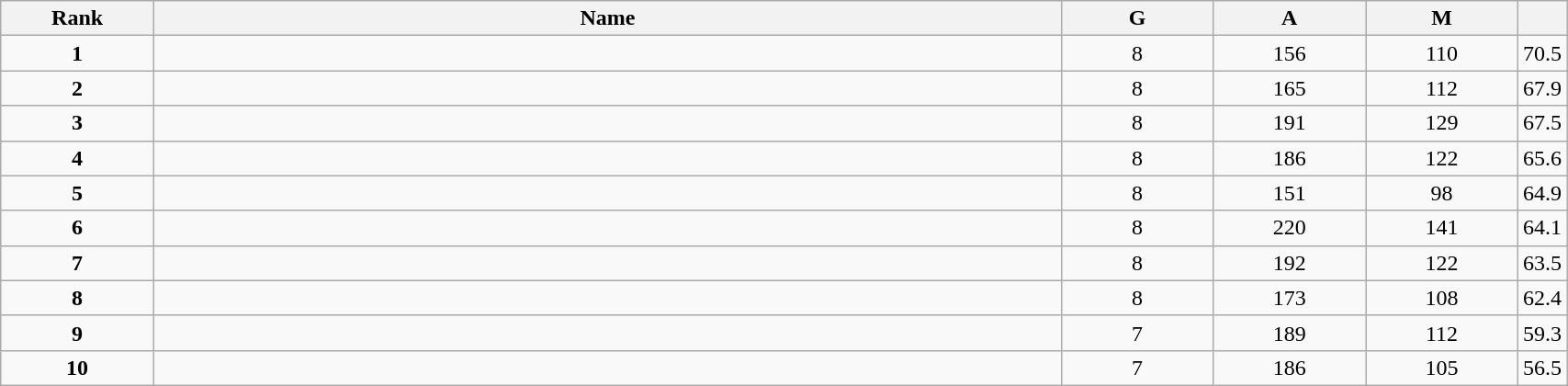<table class="wikitable" style="width:90%;">
<tr>
<th style="width:10%;">Rank</th>
<th style="width:60%;">Name</th>
<th style="width:10%;">G</th>
<th style="width:10%;">A</th>
<th style="width:10%;">M</th>
<th style="width:10%;"></th>
</tr>
<tr align=center>
<td><strong>1</strong></td>
<td align=left><strong></strong></td>
<td>8</td>
<td>156</td>
<td>110</td>
<td>70.5</td>
</tr>
<tr align=center>
<td><strong>2</strong></td>
<td align=left></td>
<td>8</td>
<td>165</td>
<td>112</td>
<td>67.9</td>
</tr>
<tr align=center>
<td><strong>3</strong></td>
<td align=left></td>
<td>8</td>
<td>191</td>
<td>129</td>
<td>67.5</td>
</tr>
<tr align=center>
<td><strong>4</strong></td>
<td align=left></td>
<td>8</td>
<td>186</td>
<td>122</td>
<td>65.6</td>
</tr>
<tr align=center>
<td><strong>5</strong></td>
<td align=left></td>
<td>8</td>
<td>151</td>
<td>98</td>
<td>64.9</td>
</tr>
<tr align=center>
<td><strong>6</strong></td>
<td align=left></td>
<td>8</td>
<td>220</td>
<td>141</td>
<td>64.1</td>
</tr>
<tr align=center>
<td><strong>7</strong></td>
<td align=left></td>
<td>8</td>
<td>192</td>
<td>122</td>
<td>63.5</td>
</tr>
<tr align=center>
<td><strong>8</strong></td>
<td align=left></td>
<td>8</td>
<td>173</td>
<td>108</td>
<td>62.4</td>
</tr>
<tr align=center>
<td><strong>9</strong></td>
<td align=left></td>
<td>7</td>
<td>189</td>
<td>112</td>
<td>59.3</td>
</tr>
<tr align=center>
<td><strong>10</strong></td>
<td align=left></td>
<td>7</td>
<td>186</td>
<td>105</td>
<td>56.5</td>
</tr>
</table>
